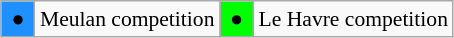<table class="wikitable" style="margin:0.5em auto; font-size:90%;position:relative;">
<tr>
<td bgcolor=DodgerBlue align=center> ● </td>
<td>Meulan competition</td>
<td bgcolor=Lime align=center> ● </td>
<td>Le Havre competition</td>
</tr>
</table>
